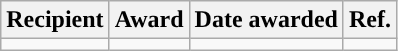<table class="wikitable sortable sortable" style="text-align: center">
<tr>
<th>Recipient</th>
<th>Award</th>
<th>Date awarded</th>
<th>Ref.</th>
</tr>
<tr>
<td></td>
<td></td>
<td></td>
<td></td>
</tr>
</table>
